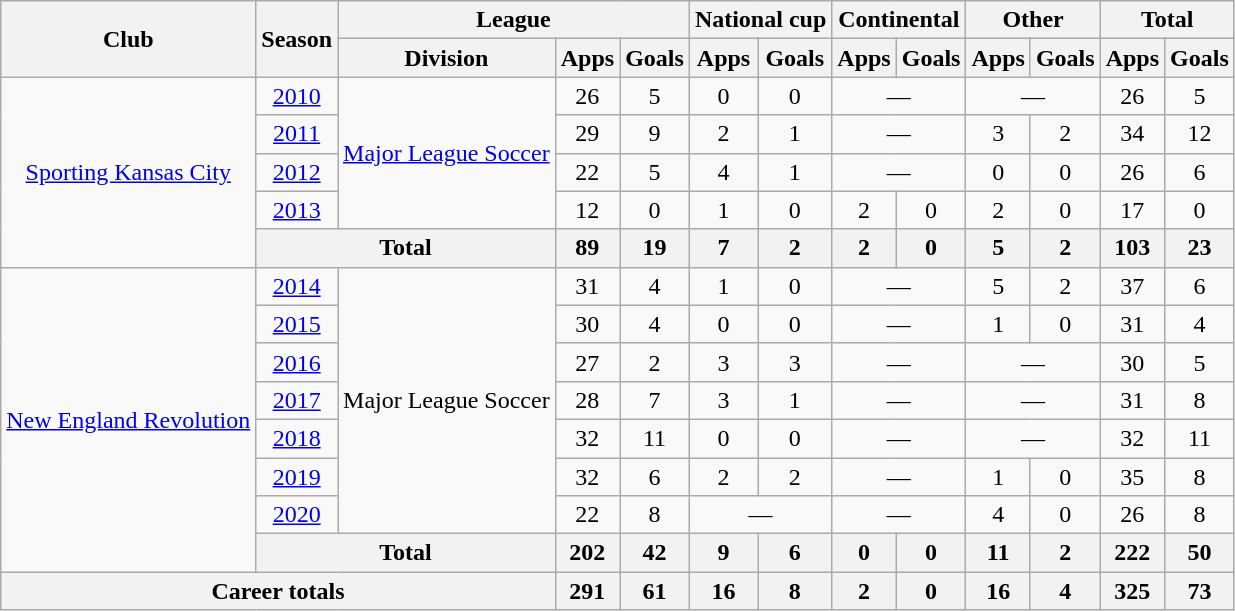<table class="wikitable" style="text-align:center">
<tr>
<th rowspan="2">Club</th>
<th rowspan="2">Season</th>
<th colspan="3">League</th>
<th colspan="2">National cup</th>
<th colspan="2">Continental</th>
<th colspan="2">Other</th>
<th colspan="2">Total</th>
</tr>
<tr>
<th>Division</th>
<th>Apps</th>
<th>Goals</th>
<th>Apps</th>
<th>Goals</th>
<th>Apps</th>
<th>Goals</th>
<th>Apps</th>
<th>Goals</th>
<th>Apps</th>
<th>Goals</th>
</tr>
<tr>
<td rowspan="5"><a href='#'>Sporting Kansas City</a></td>
<td><a href='#'>2010</a></td>
<td rowspan="4"><a href='#'>Major League Soccer</a></td>
<td>26</td>
<td>5</td>
<td>0</td>
<td>0</td>
<td colspan="2">—</td>
<td colspan="2">—</td>
<td>26</td>
<td>5</td>
</tr>
<tr>
<td><a href='#'>2011</a></td>
<td>29</td>
<td>9</td>
<td>2</td>
<td>1</td>
<td colspan="2">—</td>
<td>3</td>
<td>2</td>
<td>34</td>
<td>12</td>
</tr>
<tr>
<td><a href='#'>2012</a></td>
<td>22</td>
<td>5</td>
<td>4</td>
<td>1</td>
<td colspan="2">—</td>
<td>0</td>
<td>0</td>
<td>26</td>
<td>6</td>
</tr>
<tr>
<td><a href='#'>2013</a></td>
<td>12</td>
<td>0</td>
<td>1</td>
<td>0</td>
<td>2</td>
<td>0</td>
<td>2</td>
<td>0</td>
<td>17</td>
<td>0</td>
</tr>
<tr>
<th colspan="2">Total</th>
<th>89</th>
<th>19</th>
<th>7</th>
<th>2</th>
<th>2</th>
<th>0</th>
<th>5</th>
<th>2</th>
<th>103</th>
<th>23</th>
</tr>
<tr>
<td rowspan="8"><a href='#'>New England Revolution</a></td>
<td><a href='#'>2014</a></td>
<td rowspan="7">Major League Soccer</td>
<td>31</td>
<td>4</td>
<td>1</td>
<td>0</td>
<td colspan="2">—</td>
<td>5</td>
<td>2</td>
<td>37</td>
<td>6</td>
</tr>
<tr>
<td><a href='#'>2015</a></td>
<td>30</td>
<td>4</td>
<td>0</td>
<td>0</td>
<td colspan="2">—</td>
<td>1</td>
<td>0</td>
<td>31</td>
<td>4</td>
</tr>
<tr>
<td><a href='#'>2016</a></td>
<td>27</td>
<td>2</td>
<td>3</td>
<td>3</td>
<td colspan="2">—</td>
<td colspan="2">—</td>
<td>30</td>
<td>5</td>
</tr>
<tr>
<td><a href='#'>2017</a></td>
<td>28</td>
<td>7</td>
<td>3</td>
<td>1</td>
<td colspan="2">—</td>
<td colspan="2">—</td>
<td>31</td>
<td>8</td>
</tr>
<tr>
<td><a href='#'>2018</a></td>
<td>32</td>
<td>11</td>
<td>0</td>
<td>0</td>
<td colspan="2">—</td>
<td colspan="2">—</td>
<td>32</td>
<td>11</td>
</tr>
<tr>
<td><a href='#'>2019</a></td>
<td>32</td>
<td>6</td>
<td>2</td>
<td>2</td>
<td colspan="2">—</td>
<td>1</td>
<td>0</td>
<td>35</td>
<td>8</td>
</tr>
<tr>
<td><a href='#'>2020</a></td>
<td>22</td>
<td>8</td>
<td colspan="2">—</td>
<td colspan="2">—</td>
<td>4</td>
<td>0</td>
<td>26</td>
<td>8</td>
</tr>
<tr>
<th colspan="2">Total</th>
<th>202</th>
<th>42</th>
<th>9</th>
<th>6</th>
<th>0</th>
<th>0</th>
<th>11</th>
<th>2</th>
<th>222</th>
<th>50</th>
</tr>
<tr>
<th colspan="3">Career totals</th>
<th>291</th>
<th>61</th>
<th>16</th>
<th>8</th>
<th>2</th>
<th>0</th>
<th>16</th>
<th>4</th>
<th>325</th>
<th>73</th>
</tr>
</table>
